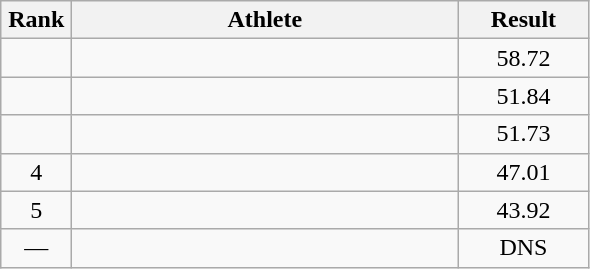<table class=wikitable style="text-align:center">
<tr>
<th width=40>Rank</th>
<th width=250>Athlete</th>
<th width=80>Result</th>
</tr>
<tr>
<td></td>
<td align=left></td>
<td>58.72</td>
</tr>
<tr>
<td></td>
<td align=left></td>
<td>51.84</td>
</tr>
<tr>
<td></td>
<td align=left></td>
<td>51.73</td>
</tr>
<tr>
<td>4</td>
<td align=left></td>
<td>47.01</td>
</tr>
<tr>
<td>5</td>
<td align=left></td>
<td>43.92</td>
</tr>
<tr>
<td>—</td>
<td align=left></td>
<td>DNS</td>
</tr>
</table>
